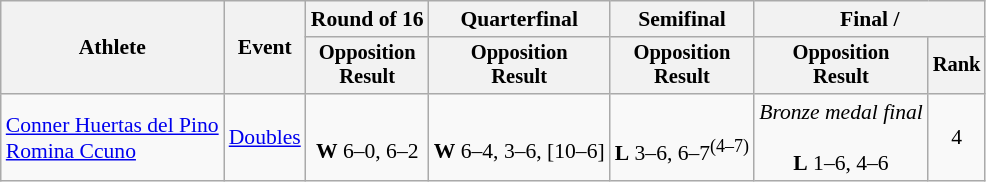<table class=wikitable style=font-size:90%;text-align:center>
<tr>
<th rowspan=2>Athlete</th>
<th rowspan=2>Event</th>
<th>Round of 16</th>
<th>Quarterfinal</th>
<th>Semifinal</th>
<th colspan=2>Final / </th>
</tr>
<tr style=font-size:95%>
<th>Opposition<br>Result</th>
<th>Opposition<br>Result</th>
<th>Opposition<br>Result</th>
<th>Opposition<br>Result</th>
<th>Rank</th>
</tr>
<tr>
<td align=left><a href='#'>Conner Huertas del Pino</a><br><a href='#'>Romina Ccuno</a></td>
<td align=left><a href='#'>Doubles</a></td>
<td><br><strong>W</strong> 6–0, 6–2</td>
<td><br><strong>W</strong> 6–4, 3–6, [10–6]</td>
<td><br><strong>L</strong> 3–6, 6–7<sup>(4–7)</sup></td>
<td><em>Bronze medal final</em><br><br><strong>L</strong> 1–6, 4–6</td>
<td>4</td>
</tr>
</table>
